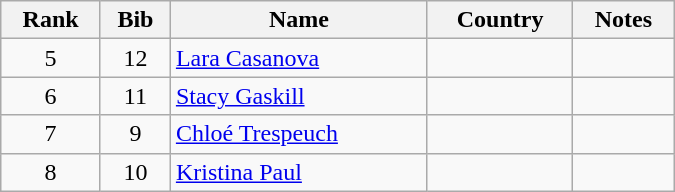<table class="wikitable" style="text-align:center; width:450px">
<tr>
<th>Rank</th>
<th>Bib</th>
<th>Name</th>
<th>Country</th>
<th>Notes</th>
</tr>
<tr>
<td>5</td>
<td>12</td>
<td align=left><a href='#'>Lara Casanova</a></td>
<td align=left></td>
<td></td>
</tr>
<tr>
<td>6</td>
<td>11</td>
<td align=left><a href='#'>Stacy Gaskill</a></td>
<td align=left></td>
<td></td>
</tr>
<tr>
<td>7</td>
<td>9</td>
<td align=left><a href='#'>Chloé Trespeuch</a></td>
<td align=left></td>
<td></td>
</tr>
<tr>
<td>8</td>
<td>10</td>
<td align=left><a href='#'>Kristina Paul</a></td>
<td align=left></td>
<td></td>
</tr>
</table>
